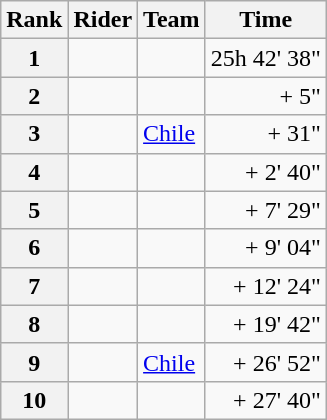<table class="wikitable" margin-bottom:0;">
<tr>
<th scope="col">Rank</th>
<th scope="col">Rider</th>
<th scope="col">Team</th>
<th scope="col">Time</th>
</tr>
<tr>
<th scope="row">1</th>
<td> </td>
<td></td>
<td align="right">25h 42' 38"</td>
</tr>
<tr>
<th scope="row">2</th>
<td></td>
<td></td>
<td align="right">+ 5"</td>
</tr>
<tr>
<th scope="row">3</th>
<td></td>
<td><a href='#'>Chile</a></td>
<td align="right">+ 31"</td>
</tr>
<tr>
<th scope="row">4</th>
<td></td>
<td></td>
<td align="right">+ 2' 40"</td>
</tr>
<tr>
<th scope="row">5</th>
<td></td>
<td></td>
<td align="right">+ 7' 29"</td>
</tr>
<tr>
<th scope="row">6</th>
<td></td>
<td></td>
<td align="right">+ 9' 04"</td>
</tr>
<tr>
<th scope="row">7</th>
<td></td>
<td></td>
<td align="right">+ 12' 24"</td>
</tr>
<tr>
<th scope="row">8</th>
<td></td>
<td></td>
<td align="right">+ 19' 42"</td>
</tr>
<tr>
<th scope="row">9</th>
<td></td>
<td><a href='#'>Chile</a></td>
<td align="right">+ 26' 52"</td>
</tr>
<tr>
<th scope="row">10</th>
<td></td>
<td></td>
<td align="right">+ 27' 40"</td>
</tr>
</table>
